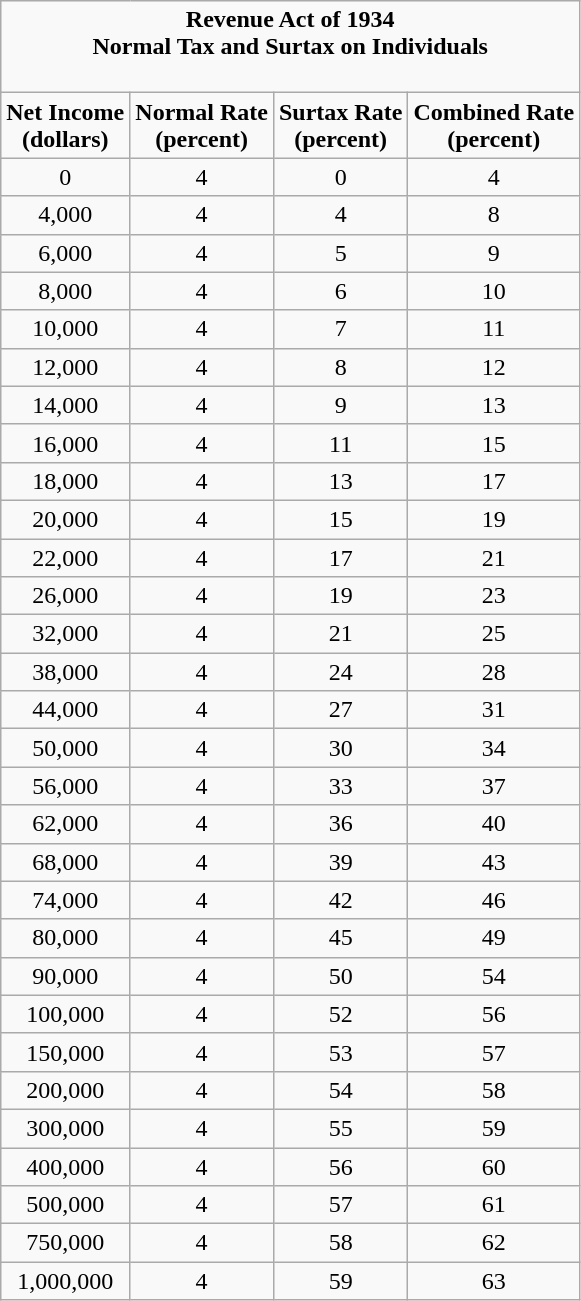<table class="wikitable" style="text-align: center;">
<tr>
<td colspan="4"><strong>Revenue Act of 1934<br>Normal Tax and Surtax on Individuals</strong><br><br> </td>
</tr>
<tr>
<td><strong>Net Income<br>(dollars)</strong></td>
<td><strong>Normal Rate<br>(percent)</strong></td>
<td><strong>Surtax Rate<br>(percent)</strong></td>
<td><strong>Combined Rate<br>(percent)</strong></td>
</tr>
<tr>
<td>0</td>
<td>4</td>
<td>0</td>
<td>4</td>
</tr>
<tr>
<td>4,000</td>
<td>4</td>
<td>4</td>
<td>8</td>
</tr>
<tr>
<td>6,000</td>
<td>4</td>
<td>5</td>
<td>9</td>
</tr>
<tr>
<td>8,000</td>
<td>4</td>
<td>6</td>
<td>10</td>
</tr>
<tr>
<td>10,000</td>
<td>4</td>
<td>7</td>
<td>11</td>
</tr>
<tr>
<td>12,000</td>
<td>4</td>
<td>8</td>
<td>12</td>
</tr>
<tr>
<td>14,000</td>
<td>4</td>
<td>9</td>
<td>13</td>
</tr>
<tr>
<td>16,000</td>
<td>4</td>
<td>11</td>
<td>15</td>
</tr>
<tr>
<td>18,000</td>
<td>4</td>
<td>13</td>
<td>17</td>
</tr>
<tr>
<td>20,000</td>
<td>4</td>
<td>15</td>
<td>19</td>
</tr>
<tr>
<td>22,000</td>
<td>4</td>
<td>17</td>
<td>21</td>
</tr>
<tr>
<td>26,000</td>
<td>4</td>
<td>19</td>
<td>23</td>
</tr>
<tr>
<td>32,000</td>
<td>4</td>
<td>21</td>
<td>25</td>
</tr>
<tr>
<td>38,000</td>
<td>4</td>
<td>24</td>
<td>28</td>
</tr>
<tr>
<td>44,000</td>
<td>4</td>
<td>27</td>
<td>31</td>
</tr>
<tr>
<td>50,000</td>
<td>4</td>
<td>30</td>
<td>34</td>
</tr>
<tr>
<td>56,000</td>
<td>4</td>
<td>33</td>
<td>37</td>
</tr>
<tr>
<td>62,000</td>
<td>4</td>
<td>36</td>
<td>40</td>
</tr>
<tr>
<td>68,000</td>
<td>4</td>
<td>39</td>
<td>43</td>
</tr>
<tr>
<td>74,000</td>
<td>4</td>
<td>42</td>
<td>46</td>
</tr>
<tr>
<td>80,000</td>
<td>4</td>
<td>45</td>
<td>49</td>
</tr>
<tr>
<td>90,000</td>
<td>4</td>
<td>50</td>
<td>54</td>
</tr>
<tr>
<td>100,000</td>
<td>4</td>
<td>52</td>
<td>56</td>
</tr>
<tr>
<td>150,000</td>
<td>4</td>
<td>53</td>
<td>57</td>
</tr>
<tr>
<td>200,000</td>
<td>4</td>
<td>54</td>
<td>58</td>
</tr>
<tr>
<td>300,000</td>
<td>4</td>
<td>55</td>
<td>59</td>
</tr>
<tr>
<td>400,000</td>
<td>4</td>
<td>56</td>
<td>60</td>
</tr>
<tr>
<td>500,000</td>
<td>4</td>
<td>57</td>
<td>61</td>
</tr>
<tr>
<td>750,000</td>
<td>4</td>
<td>58</td>
<td>62</td>
</tr>
<tr>
<td>1,000,000</td>
<td>4</td>
<td>59</td>
<td>63</td>
</tr>
</table>
